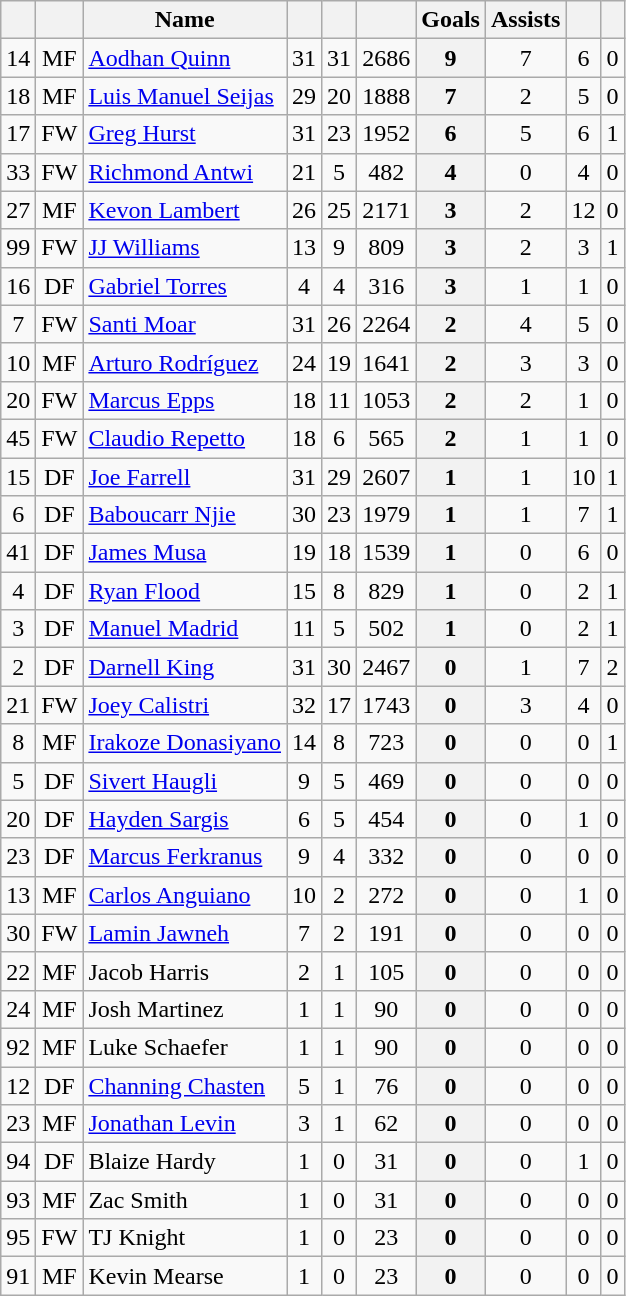<table class="wikitable sortable" style="text-align:center; font-size:100%;">
<tr>
<th></th>
<th></th>
<th>Name</th>
<th></th>
<th></th>
<th></th>
<th>Goals</th>
<th>Assists</th>
<th></th>
<th></th>
</tr>
<tr>
<td>14</td>
<td>MF</td>
<td align=left> <a href='#'>Aodhan Quinn</a></td>
<td>31</td>
<td>31</td>
<td>2686</td>
<th>9</th>
<td>7</td>
<td>6</td>
<td>0</td>
</tr>
<tr>
<td>18</td>
<td>MF</td>
<td align=left> <a href='#'>Luis Manuel Seijas</a></td>
<td>29</td>
<td>20</td>
<td>1888</td>
<th>7</th>
<td>2</td>
<td>5</td>
<td>0</td>
</tr>
<tr>
<td>17</td>
<td>FW</td>
<td align=left> <a href='#'>Greg Hurst</a></td>
<td>31</td>
<td>23</td>
<td>1952</td>
<th>6</th>
<td>5</td>
<td>6</td>
<td>1</td>
</tr>
<tr>
<td>33</td>
<td>FW</td>
<td align=left> <a href='#'>Richmond Antwi</a></td>
<td>21</td>
<td>5</td>
<td>482</td>
<th>4</th>
<td>0</td>
<td>4</td>
<td>0</td>
</tr>
<tr>
<td>27</td>
<td>MF</td>
<td align=left> <a href='#'>Kevon Lambert</a></td>
<td>26</td>
<td>25</td>
<td>2171</td>
<th>3</th>
<td>2</td>
<td>12</td>
<td>0</td>
</tr>
<tr>
<td>99</td>
<td>FW</td>
<td align=left> <a href='#'>JJ Williams</a></td>
<td>13</td>
<td>9</td>
<td>809</td>
<th>3</th>
<td>2</td>
<td>3</td>
<td>1</td>
</tr>
<tr>
<td>16</td>
<td>DF</td>
<td align=left> <a href='#'>Gabriel Torres</a></td>
<td>4</td>
<td>4</td>
<td>316</td>
<th>3</th>
<td>1</td>
<td>1</td>
<td>0</td>
</tr>
<tr>
<td>7</td>
<td>FW</td>
<td align=left> <a href='#'>Santi Moar</a></td>
<td>31</td>
<td>26</td>
<td>2264</td>
<th>2</th>
<td>4</td>
<td>5</td>
<td>0</td>
</tr>
<tr>
<td>10</td>
<td>MF</td>
<td align=left> <a href='#'>Arturo Rodríguez</a></td>
<td>24</td>
<td>19</td>
<td>1641</td>
<th>2</th>
<td>3</td>
<td>3</td>
<td>0</td>
</tr>
<tr>
<td>20</td>
<td>FW</td>
<td align=left> <a href='#'>Marcus Epps</a></td>
<td>18</td>
<td>11</td>
<td>1053</td>
<th>2</th>
<td>2</td>
<td>1</td>
<td>0</td>
</tr>
<tr>
<td>45</td>
<td>FW</td>
<td align=left> <a href='#'>Claudio Repetto</a></td>
<td>18</td>
<td>6</td>
<td>565</td>
<th>2</th>
<td>1</td>
<td>1</td>
<td>0</td>
</tr>
<tr>
<td>15</td>
<td>DF</td>
<td align=left> <a href='#'>Joe Farrell</a></td>
<td>31</td>
<td>29</td>
<td>2607</td>
<th>1</th>
<td>1</td>
<td>10</td>
<td>1</td>
</tr>
<tr>
<td>6</td>
<td>DF</td>
<td align=left> <a href='#'>Baboucarr Njie</a></td>
<td>30</td>
<td>23</td>
<td>1979</td>
<th>1</th>
<td>1</td>
<td>7</td>
<td>1</td>
</tr>
<tr>
<td>41</td>
<td>DF</td>
<td align=left> <a href='#'>James Musa</a></td>
<td>19</td>
<td>18</td>
<td>1539</td>
<th>1</th>
<td>0</td>
<td>6</td>
<td>0</td>
</tr>
<tr>
<td>4</td>
<td>DF</td>
<td align=left> <a href='#'>Ryan Flood</a></td>
<td>15</td>
<td>8</td>
<td>829</td>
<th>1</th>
<td>0</td>
<td>2</td>
<td>1</td>
</tr>
<tr>
<td>3</td>
<td>DF</td>
<td align=left> <a href='#'>Manuel Madrid</a></td>
<td>11</td>
<td>5</td>
<td>502</td>
<th>1</th>
<td>0</td>
<td>2</td>
<td>1</td>
</tr>
<tr>
<td>2</td>
<td>DF</td>
<td align=left> <a href='#'>Darnell King</a></td>
<td>31</td>
<td>30</td>
<td>2467</td>
<th>0</th>
<td>1</td>
<td>7</td>
<td>2</td>
</tr>
<tr>
<td>21</td>
<td>FW</td>
<td align=left> <a href='#'>Joey Calistri</a></td>
<td>32</td>
<td>17</td>
<td>1743</td>
<th>0</th>
<td>3</td>
<td>4</td>
<td>0</td>
</tr>
<tr>
<td>8</td>
<td>MF</td>
<td align=left> <a href='#'>Irakoze Donasiyano</a></td>
<td>14</td>
<td>8</td>
<td>723</td>
<th>0</th>
<td>0</td>
<td>0</td>
<td>1</td>
</tr>
<tr>
<td>5</td>
<td>DF</td>
<td align=left> <a href='#'>Sivert Haugli</a></td>
<td>9</td>
<td>5</td>
<td>469</td>
<th>0</th>
<td>0</td>
<td>0</td>
<td>0</td>
</tr>
<tr>
<td>20</td>
<td>DF</td>
<td align=left> <a href='#'>Hayden Sargis</a></td>
<td>6</td>
<td>5</td>
<td>454</td>
<th>0</th>
<td>0</td>
<td>1</td>
<td>0</td>
</tr>
<tr>
<td>23</td>
<td>DF</td>
<td align=left> <a href='#'>Marcus Ferkranus</a></td>
<td>9</td>
<td>4</td>
<td>332</td>
<th>0</th>
<td>0</td>
<td>0</td>
<td>0</td>
</tr>
<tr>
<td>13</td>
<td>MF</td>
<td align=left> <a href='#'>Carlos Anguiano</a></td>
<td>10</td>
<td>2</td>
<td>272</td>
<th>0</th>
<td>0</td>
<td>1</td>
<td>0</td>
</tr>
<tr>
<td>30</td>
<td>FW</td>
<td align=left> <a href='#'>Lamin Jawneh</a></td>
<td>7</td>
<td>2</td>
<td>191</td>
<th>0</th>
<td>0</td>
<td>0</td>
<td>0</td>
</tr>
<tr>
<td>22</td>
<td>MF</td>
<td align=left> Jacob Harris</td>
<td>2</td>
<td>1</td>
<td>105</td>
<th>0</th>
<td>0</td>
<td>0</td>
<td>0</td>
</tr>
<tr>
<td>24</td>
<td>MF</td>
<td align=left> Josh Martinez</td>
<td>1</td>
<td>1</td>
<td>90</td>
<th>0</th>
<td>0</td>
<td>0</td>
<td>0</td>
</tr>
<tr>
<td>92</td>
<td>MF</td>
<td align=left> Luke Schaefer</td>
<td>1</td>
<td>1</td>
<td>90</td>
<th>0</th>
<td>0</td>
<td>0</td>
<td>0</td>
</tr>
<tr>
<td>12</td>
<td>DF</td>
<td align=left> <a href='#'>Channing Chasten</a></td>
<td>5</td>
<td>1</td>
<td>76</td>
<th>0</th>
<td>0</td>
<td>0</td>
<td>0</td>
</tr>
<tr>
<td>23</td>
<td>MF</td>
<td align=left> <a href='#'>Jonathan Levin</a></td>
<td>3</td>
<td>1</td>
<td>62</td>
<th>0</th>
<td>0</td>
<td>0</td>
<td>0</td>
</tr>
<tr>
<td>94</td>
<td>DF</td>
<td align=left> Blaize Hardy</td>
<td>1</td>
<td>0</td>
<td>31</td>
<th>0</th>
<td>0</td>
<td>1</td>
<td>0</td>
</tr>
<tr>
<td>93</td>
<td>MF</td>
<td align=left> Zac Smith</td>
<td>1</td>
<td>0</td>
<td>31</td>
<th>0</th>
<td>0</td>
<td>0</td>
<td>0</td>
</tr>
<tr>
<td>95</td>
<td>FW</td>
<td align=left> TJ Knight</td>
<td>1</td>
<td>0</td>
<td>23</td>
<th>0</th>
<td>0</td>
<td>0</td>
<td>0</td>
</tr>
<tr>
<td>91</td>
<td>MF</td>
<td align=left> Kevin Mearse</td>
<td>1</td>
<td>0</td>
<td>23</td>
<th>0</th>
<td>0</td>
<td>0</td>
<td>0</td>
</tr>
</table>
